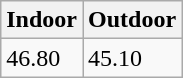<table class="wikitable" border="1" align="upright">
<tr>
<th>Indoor</th>
<th>Outdoor</th>
</tr>
<tr>
<td>46.80</td>
<td>45.10</td>
</tr>
</table>
